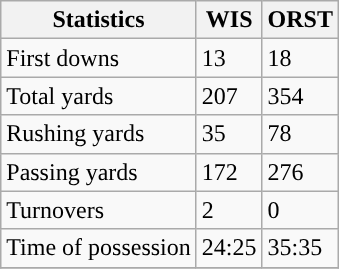<table class="wikitable" style="float: left;">
<tr>
<th>Statistics</th>
<th>WIS</th>
<th>ORST</th>
</tr>
<tr>
<td>First downs</td>
<td>13</td>
<td>18</td>
</tr>
<tr>
<td>Total yards</td>
<td>207</td>
<td>354</td>
</tr>
<tr>
<td>Rushing yards</td>
<td>35</td>
<td>78</td>
</tr>
<tr>
<td>Passing yards</td>
<td>172</td>
<td>276</td>
</tr>
<tr>
<td>Turnovers</td>
<td>2</td>
<td>0</td>
</tr>
<tr>
<td>Time of possession</td>
<td>24:25</td>
<td>35:35</td>
</tr>
<tr>
</tr>
</table>
